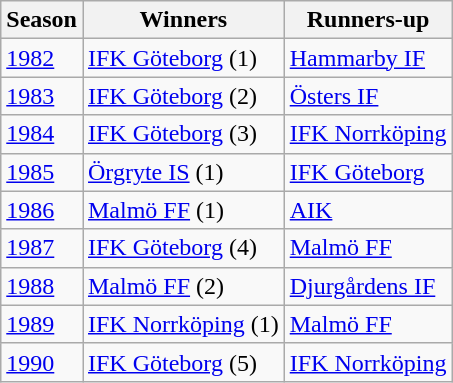<table class="wikitable">
<tr>
<th>Season</th>
<th>Winners</th>
<th>Runners-up</th>
</tr>
<tr>
<td><a href='#'>1982</a></td>
<td><a href='#'>IFK Göteborg</a> (1)</td>
<td><a href='#'>Hammarby IF</a></td>
</tr>
<tr>
<td><a href='#'>1983</a></td>
<td><a href='#'>IFK Göteborg</a> (2)</td>
<td><a href='#'>Östers IF</a></td>
</tr>
<tr>
<td><a href='#'>1984</a></td>
<td><a href='#'>IFK Göteborg</a> (3)</td>
<td><a href='#'>IFK Norrköping</a></td>
</tr>
<tr>
<td><a href='#'>1985</a></td>
<td><a href='#'>Örgryte IS</a> (1)</td>
<td><a href='#'>IFK Göteborg</a></td>
</tr>
<tr>
<td><a href='#'>1986</a></td>
<td><a href='#'>Malmö FF</a> (1)</td>
<td><a href='#'>AIK</a></td>
</tr>
<tr>
<td><a href='#'>1987</a></td>
<td><a href='#'>IFK Göteborg</a> (4)</td>
<td><a href='#'>Malmö FF</a></td>
</tr>
<tr>
<td><a href='#'>1988</a></td>
<td><a href='#'>Malmö FF</a> (2)</td>
<td><a href='#'>Djurgårdens IF</a></td>
</tr>
<tr>
<td><a href='#'>1989</a></td>
<td><a href='#'>IFK Norrköping</a> (1)</td>
<td><a href='#'>Malmö FF</a></td>
</tr>
<tr>
<td><a href='#'>1990</a></td>
<td><a href='#'>IFK Göteborg</a> (5)</td>
<td><a href='#'>IFK Norrköping</a></td>
</tr>
</table>
